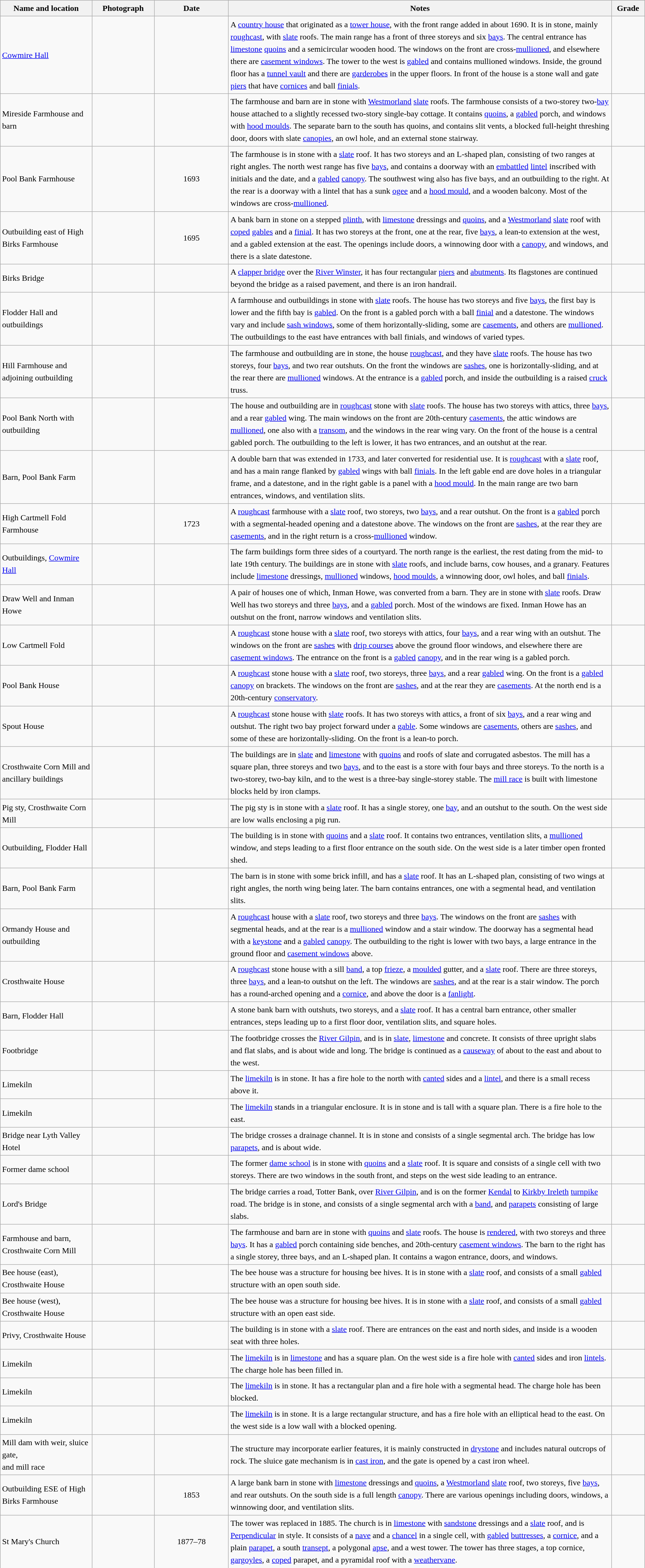<table class="wikitable sortable plainrowheaders" style="width:100%; border:0; text-align:left; line-height:150%;">
<tr>
<th scope="col"  style="width:150px">Name and location</th>
<th scope="col"  style="width:100px" class="unsortable">Photograph</th>
<th scope="col"  style="width:120px">Date</th>
<th scope="col"  style="width:650px" class="unsortable">Notes</th>
<th scope="col"  style="width:50px">Grade</th>
</tr>
<tr>
<td><a href='#'>Cowmire Hall</a><br><small></small></td>
<td></td>
<td align="center"></td>
<td>A <a href='#'>country house</a> that originated as a <a href='#'>tower house</a>, with the front range added in about 1690.  It is in stone, mainly <a href='#'>roughcast</a>, with <a href='#'>slate</a> roofs.  The main range has a front of three storeys and six <a href='#'>bays</a>.  The central entrance has <a href='#'>limestone</a> <a href='#'>quoins</a> and a semicircular wooden hood.  The windows on the front are cross-<a href='#'>mullioned</a>, and elsewhere there are <a href='#'>casement windows</a>.  The tower to the west is <a href='#'>gabled</a> and contains mullioned windows.  Inside, the ground floor has a <a href='#'>tunnel vault</a> and there are <a href='#'>garderobes</a> in the upper floors.  In front of the house is a stone wall and gate <a href='#'>piers</a> that have <a href='#'>cornices</a> and ball <a href='#'>finials</a>.</td>
<td align="center" ></td>
</tr>
<tr>
<td>Mireside Farmhouse and barn<br><small></small></td>
<td></td>
<td align="center"></td>
<td>The farmhouse and barn are in stone with <a href='#'>Westmorland</a> <a href='#'>slate</a> roofs.  The farmhouse consists of a two-storey two-<a href='#'>bay</a> house attached to a slightly recessed two-story single-bay cottage.  It contains <a href='#'>quoins</a>, a <a href='#'>gabled</a> porch, and windows with <a href='#'>hood moulds</a>.  The separate barn to the south has quoins, and contains slit vents, a blocked full-height threshing door, doors with slate <a href='#'>canopies</a>, an owl hole, and an external stone stairway.</td>
<td align="center" ></td>
</tr>
<tr>
<td>Pool Bank Farmhouse<br><small></small></td>
<td></td>
<td align="center">1693</td>
<td>The farmhouse is in stone with a <a href='#'>slate</a> roof.  It has two storeys and an L-shaped plan, consisting of two ranges at right angles.  The north west range has five <a href='#'>bays</a>, and contains a doorway with an <a href='#'>embattled</a> <a href='#'>lintel</a> inscribed with initials and the date, and a <a href='#'>gabled</a> <a href='#'>canopy</a>.  The southwest wing also has five bays, and an outbuilding to the right.  At the rear is a doorway with a lintel that has a sunk <a href='#'>ogee</a> and a <a href='#'>hood mould</a>, and a wooden balcony.  Most of the windows are cross-<a href='#'>mullioned</a>.</td>
<td align="center" ></td>
</tr>
<tr>
<td>Outbuilding east of High Birks Farmhouse<br><small></small></td>
<td></td>
<td align="center">1695</td>
<td>A bank barn in stone on a stepped <a href='#'>plinth</a>, with <a href='#'>limestone</a> dressings and <a href='#'>quoins</a>, and a <a href='#'>Westmorland</a> <a href='#'>slate</a> roof with <a href='#'>coped</a> <a href='#'>gables</a> and a <a href='#'>finial</a>.  It has two storeys at the front, one at the rear, five <a href='#'>bays</a>, a lean-to extension at the west, and a gabled extension at the east.  The openings include doors, a winnowing door with a <a href='#'>canopy</a>, and windows, and there is a slate datestone.</td>
<td align="center" ></td>
</tr>
<tr>
<td>Birks Bridge<br><small></small></td>
<td></td>
<td align="center"></td>
<td>A <a href='#'>clapper bridge</a> over the <a href='#'>River Winster</a>, it has four rectangular <a href='#'>piers</a> and <a href='#'>abutments</a>.  Its flagstones are continued beyond the bridge as a raised pavement, and there is an iron handrail.</td>
<td align="center" ></td>
</tr>
<tr>
<td>Flodder Hall and outbuildings<br><small></small></td>
<td></td>
<td align="center"></td>
<td>A farmhouse and outbuildings in stone with <a href='#'>slate</a> roofs.  The house has two storeys and five <a href='#'>bays</a>, the first bay is lower and the fifth bay is <a href='#'>gabled</a>.  On the front is a gabled porch with a ball <a href='#'>finial</a> and a datestone.  The windows vary and include <a href='#'>sash windows</a>, some of them horizontally-sliding, some are <a href='#'>casements</a>, and others are <a href='#'>mullioned</a>.  The outbuildings to the east have entrances with ball finials, and windows of varied types.</td>
<td align="center" ></td>
</tr>
<tr>
<td>Hill Farmhouse and adjoining outbuilding<br><small></small></td>
<td></td>
<td align="center"></td>
<td>The farmhouse and outbuilding are in stone, the house <a href='#'>roughcast</a>, and they have <a href='#'>slate</a> roofs.  The house has two storeys, four <a href='#'>bays</a>, and two rear outshuts.  On the front the windows are <a href='#'>sashes</a>, one is horizontally-sliding, and at the rear there are <a href='#'>mullioned</a> windows.  At the entrance is a <a href='#'>gabled</a> porch, and inside the outbuilding is a raised <a href='#'>cruck</a> truss.</td>
<td align="center" ></td>
</tr>
<tr>
<td>Pool Bank North with outbuilding<br><small></small></td>
<td></td>
<td align="center"></td>
<td>The house and outbuilding are in <a href='#'>roughcast</a> stone with <a href='#'>slate</a> roofs.  The house has two storeys with attics, three <a href='#'>bays</a>, and a rear <a href='#'>gabled</a> wing.  The main windows on the front are 20th-century <a href='#'>casements</a>, the attic windows are <a href='#'>mullioned</a>, one also with a <a href='#'>transom</a>, and the windows in the rear wing vary.  On the front of the house is a central gabled porch.  The outbuilding to the left is lower, it has two entrances, and an outshut at the rear.</td>
<td align="center" ></td>
</tr>
<tr>
<td>Barn, Pool Bank Farm<br><small></small></td>
<td></td>
<td align="center"></td>
<td>A double barn that was extended in 1733, and later converted for residential use.  It is <a href='#'>roughcast</a> with a <a href='#'>slate</a> roof, and has a main range flanked by <a href='#'>gabled</a> wings with ball <a href='#'>finials</a>.  In the left gable end are dove holes in a triangular frame, and a datestone, and in the right gable is a panel with a <a href='#'>hood mould</a>.  In the main range are two barn entrances, windows, and ventilation slits.</td>
<td align="center" ></td>
</tr>
<tr>
<td>High Cartmell Fold Farmhouse<br><small></small></td>
<td></td>
<td align="center">1723</td>
<td>A <a href='#'>roughcast</a> farmhouse with a <a href='#'>slate</a> roof, two storeys, two <a href='#'>bays</a>, and a rear outshut.  On the front is a <a href='#'>gabled</a> porch with a segmental-headed opening and a datestone above.  The windows on the front are <a href='#'>sashes</a>, at the rear they are <a href='#'>casements</a>, and in the right return is a cross-<a href='#'>mullioned</a> window.</td>
<td align="center" ></td>
</tr>
<tr>
<td>Outbuildings, <a href='#'>Cowmire Hall</a><br><small></small></td>
<td></td>
<td align="center"></td>
<td>The farm buildings form three sides of a courtyard.  The north range is the earliest, the rest dating from the mid- to late 19th century.  The buildings are in stone with <a href='#'>slate</a> roofs, and include barns, cow houses, and a granary.  Features include <a href='#'>limestone</a> dressings, <a href='#'>mullioned</a> windows, <a href='#'>hood moulds</a>, a winnowing door, owl holes, and ball <a href='#'>finials</a>.</td>
<td align="center" ></td>
</tr>
<tr>
<td>Draw Well and Inman Howe<br><small></small></td>
<td></td>
<td align="center"></td>
<td>A pair of houses one of which, Inman Howe, was converted from a barn.  They are in stone with <a href='#'>slate</a> roofs.  Draw Well has two storeys and three <a href='#'>bays</a>, and a <a href='#'>gabled</a> porch.  Most of the windows are fixed.  Inman Howe has an outshut on the front, narrow windows and ventilation slits.</td>
<td align="center" ></td>
</tr>
<tr>
<td>Low Cartmell Fold<br><small></small></td>
<td></td>
<td align="center"></td>
<td>A <a href='#'>roughcast</a> stone house with a <a href='#'>slate</a> roof, two storeys with attics, four <a href='#'>bays</a>, and a rear wing with an outshut.  The windows on the front are <a href='#'>sashes</a> with <a href='#'>drip courses</a> above the ground floor windows, and elsewhere there are <a href='#'>casement windows</a>.  The entrance on the front is a <a href='#'>gabled</a> <a href='#'>canopy</a>, and in the rear wing is a gabled porch.</td>
<td align="center" ></td>
</tr>
<tr>
<td>Pool Bank House<br><small></small></td>
<td></td>
<td align="center"></td>
<td>A <a href='#'>roughcast</a> stone house with a <a href='#'>slate</a> roof, two storeys, three <a href='#'>bays</a>, and a rear <a href='#'>gabled</a> wing.  On the front is a <a href='#'>gabled</a> <a href='#'>canopy</a> on brackets.  The windows on the front are <a href='#'>sashes</a>, and at the rear they are <a href='#'>casements</a>.  At the north end is a 20th-century <a href='#'>conservatory</a>.</td>
<td align="center" ></td>
</tr>
<tr>
<td>Spout House<br><small></small></td>
<td></td>
<td align="center"></td>
<td>A <a href='#'>roughcast</a> stone house with <a href='#'>slate</a> roofs.  It has two storeys with attics, a front of six <a href='#'>bays</a>, and a rear wing and outshut.  The right two bay project forward under a <a href='#'>gable</a>.  Some windows are <a href='#'>casements</a>, others are <a href='#'>sashes</a>, and some of these are horizontally-sliding.  On the front is a lean-to porch.</td>
<td align="center" ></td>
</tr>
<tr>
<td>Crosthwaite Corn Mill and ancillary buildings<br><small></small></td>
<td></td>
<td align="center"></td>
<td>The buildings are in <a href='#'>slate</a> and <a href='#'>limestone</a> with <a href='#'>quoins</a> and roofs of slate and corrugated asbestos.  The mill has a square plan, three storeys and two <a href='#'>bays</a>, and to the east is a store with four bays and three storeys.  To the north is a two-storey, two-bay kiln, and to the west is a three-bay single-storey stable.  The <a href='#'>mill race</a> is built with limestone blocks held by iron clamps.</td>
<td align="center" ></td>
</tr>
<tr>
<td>Pig sty, Crosthwaite Corn Mill<br><small></small></td>
<td></td>
<td align="center"></td>
<td>The pig sty is in stone with a <a href='#'>slate</a> roof.  It has a single storey, one <a href='#'>bay</a>, and an outshut to the south.  On the west side are low walls enclosing a pig run.</td>
<td align="center" ></td>
</tr>
<tr>
<td>Outbuilding, Flodder Hall<br><small></small></td>
<td></td>
<td align="center"></td>
<td>The building is in stone with <a href='#'>quoins</a> and a <a href='#'>slate</a> roof.  It contains two entrances, ventilation slits, a <a href='#'>mullioned</a> window, and steps leading to a first floor entrance on the south side.  On the west side is a later timber open fronted shed.</td>
<td align="center" ></td>
</tr>
<tr>
<td>Barn, Pool Bank Farm<br><small></small></td>
<td></td>
<td align="center"></td>
<td>The barn is in stone with some brick infill, and has a <a href='#'>slate</a> roof.  It has an L-shaped plan, consisting of two wings at right angles, the north wing being later.  The barn contains entrances, one with a segmental head, and ventilation slits.</td>
<td align="center" ></td>
</tr>
<tr>
<td>Ormandy House and outbuilding<br><small></small></td>
<td></td>
<td align="center"></td>
<td>A <a href='#'>roughcast</a> house with a <a href='#'>slate</a> roof, two storeys and three <a href='#'>bays</a>.  The windows on the front are <a href='#'>sashes</a> with segmental heads, and at the rear is a <a href='#'>mullioned</a> window and a stair window.  The doorway has a segmental head with a <a href='#'>keystone</a> and a <a href='#'>gabled</a> <a href='#'>canopy</a>.  The outbuilding to the right is lower with two bays, a large entrance in the ground floor and <a href='#'>casement windows</a> above.</td>
<td align="center" ></td>
</tr>
<tr>
<td>Crosthwaite House<br><small></small></td>
<td></td>
<td align="center"></td>
<td>A <a href='#'>roughcast</a> stone house with a sill <a href='#'>band</a>, a top <a href='#'>frieze</a>, a <a href='#'>moulded</a> gutter, and a <a href='#'>slate</a> roof. There are three storeys, three <a href='#'>bays</a>, and a lean-to outshut on the left.  The windows are <a href='#'>sashes</a>, and at the rear is a stair window.  The porch has a round-arched opening and a <a href='#'>cornice</a>, and above the door is a <a href='#'>fanlight</a>.</td>
<td align="center" ></td>
</tr>
<tr>
<td>Barn, Flodder Hall<br><small></small></td>
<td></td>
<td align="center"></td>
<td>A stone bank barn with outshuts, two storeys, and a <a href='#'>slate</a> roof.  It has a central barn entrance, other smaller entrances, steps leading up to a first floor door, ventilation slits, and square holes.</td>
<td align="center" ></td>
</tr>
<tr>
<td>Footbridge<br><small></small></td>
<td></td>
<td align="center"></td>
<td>The footbridge crosses the <a href='#'>River Gilpin</a>, and is in <a href='#'>slate</a>, <a href='#'>limestone</a> and concrete.  It consists of three upright slabs and flat slabs, and is about  wide and  long.  The bridge is continued as a <a href='#'>causeway</a> of about  to the east and about  to the west.</td>
<td align="center" ></td>
</tr>
<tr>
<td>Limekiln<br><small></small></td>
<td></td>
<td align="center"></td>
<td>The <a href='#'>limekiln</a> is in stone.  It has a fire hole to the north with <a href='#'>canted</a> sides and a <a href='#'>lintel</a>, and there is a small recess above it.</td>
<td align="center" ></td>
</tr>
<tr>
<td>Limekiln<br><small></small></td>
<td></td>
<td align="center"></td>
<td>The <a href='#'>limekiln</a> stands in a triangular enclosure.  It is in stone and is tall with a square plan.  There is a fire hole to the east.</td>
<td align="center" ></td>
</tr>
<tr>
<td>Bridge near Lyth Valley Hotel<br><small></small></td>
<td></td>
<td align="center"></td>
<td>The bridge crosses a drainage channel.  It is in stone and consists of a single segmental arch.  The bridge has low <a href='#'>parapets</a>, and is about  wide.</td>
<td align="center" ></td>
</tr>
<tr>
<td>Former dame school<br><small></small></td>
<td></td>
<td align="center"></td>
<td>The former <a href='#'>dame school</a> is in stone with <a href='#'>quoins</a> and a <a href='#'>slate</a> roof.  It is square and consists of a single cell with two storeys.  There are two windows in the south front, and steps on the west side leading to an entrance.</td>
<td align="center" ></td>
</tr>
<tr>
<td>Lord's Bridge<br><small></small></td>
<td></td>
<td align="center"></td>
<td>The bridge carries a road, Totter Bank, over <a href='#'>River Gilpin</a>, and is on the former <a href='#'>Kendal</a> to <a href='#'>Kirkby Ireleth</a> <a href='#'>turnpike</a> road.  The bridge is in stone, and consists of a single segmental arch with a <a href='#'>band</a>, and <a href='#'>parapets</a> consisting of large slabs.</td>
<td align="center" ></td>
</tr>
<tr>
<td>Farmhouse and barn,<br>Crosthwaite Corn Mill<br><small></small></td>
<td></td>
<td align="center"></td>
<td>The farmhouse and barn are in stone with <a href='#'>quoins</a> and <a href='#'>slate</a> roofs.  The house is <a href='#'>rendered</a>, with two storeys and three <a href='#'>bays</a>.  It has a <a href='#'>gabled</a> porch containing side benches, and 20th-century <a href='#'>casement windows</a>.  The barn to the right has a single storey, three bays, and an L-shaped plan.  It contains a wagon entrance, doors, and windows.</td>
<td align="center" ></td>
</tr>
<tr>
<td>Bee house (east), Crosthwaite House<br><small></small></td>
<td></td>
<td align="center"></td>
<td>The bee house was a structure for housing bee hives.  It is in stone with a <a href='#'>slate</a> roof, and consists of a small <a href='#'>gabled</a> structure with an open south side.</td>
<td align="center" ></td>
</tr>
<tr>
<td>Bee house (west), Crosthwaite House<br><small></small></td>
<td></td>
<td align="center"></td>
<td>The bee house was a structure for housing bee hives.  It is in stone with a <a href='#'>slate</a> roof, and consists of a small <a href='#'>gabled</a> structure with an open east side.</td>
<td align="center" ></td>
</tr>
<tr>
<td>Privy, Crosthwaite House<br><small></small></td>
<td></td>
<td align="center"></td>
<td>The building is in stone with a <a href='#'>slate</a> roof.  There are entrances on the east and north sides, and inside is a wooden seat with three holes.</td>
<td align="center" ></td>
</tr>
<tr>
<td>Limekiln<br><small></small></td>
<td></td>
<td align="center"></td>
<td>The <a href='#'>limekiln</a> is in <a href='#'>limestone</a> and has a square plan.  On the west side is a fire hole with <a href='#'>canted</a> sides and iron <a href='#'>lintels</a>.  The charge hole has been filled in.</td>
<td align="center" ></td>
</tr>
<tr>
<td>Limekiln<br><small></small></td>
<td></td>
<td align="center"></td>
<td>The <a href='#'>limekiln</a> is in stone.  It has a rectangular plan and a fire hole with a segmental head.  The charge hole has been blocked.</td>
<td align="center" ></td>
</tr>
<tr>
<td>Limekiln<br><small></small></td>
<td></td>
<td align="center"></td>
<td>The <a href='#'>limekiln</a> is in stone.  It is a large rectangular structure, and has a fire hole with an elliptical head to the east.  On the west side is a low wall with a blocked opening.</td>
<td align="center" ></td>
</tr>
<tr>
<td>Mill dam with weir, sluice gate,<br>and mill race<br><small></small></td>
<td></td>
<td align="center"></td>
<td>The structure may incorporate earlier features, it is mainly constructed in <a href='#'>drystone</a> and includes natural outcrops of rock.  The sluice gate mechanism is in <a href='#'>cast iron</a>, and the gate is opened by a cast iron wheel.</td>
<td align="center" ></td>
</tr>
<tr>
<td>Outbuilding ESE of High Birks Farmhouse<br><small></small></td>
<td></td>
<td align="center">1853</td>
<td>A large bank barn in stone with <a href='#'>limestone</a> dressings and <a href='#'>quoins</a>, a <a href='#'>Westmorland</a> <a href='#'>slate</a> roof, two storeys, five <a href='#'>bays</a>, and rear outshuts.  On the south side is a full length <a href='#'>canopy</a>.  There are various openings including doors, windows, a winnowing door, and ventilation slits.</td>
<td align="center" ></td>
</tr>
<tr>
<td>St Mary's Church<br><small></small></td>
<td></td>
<td align="center">1877–78</td>
<td>The tower was replaced in 1885.  The church is in <a href='#'>limestone</a> with <a href='#'>sandstone</a> dressings and a <a href='#'>slate</a> roof, and is <a href='#'>Perpendicular</a> in style.  It consists of a <a href='#'>nave</a> and a <a href='#'>chancel</a> in a single cell, with <a href='#'>gabled</a> <a href='#'>buttresses</a>, a <a href='#'>cornice</a>, and a plain <a href='#'>parapet</a>, a south <a href='#'>transept</a>, a polygonal <a href='#'>apse</a>, and a west tower.  The tower has three stages, a top cornice, <a href='#'>gargoyles</a>, a <a href='#'>coped</a> parapet, and a pyramidal roof with a <a href='#'>weathervane</a>.</td>
<td align="center" ></td>
</tr>
<tr>
</tr>
</table>
